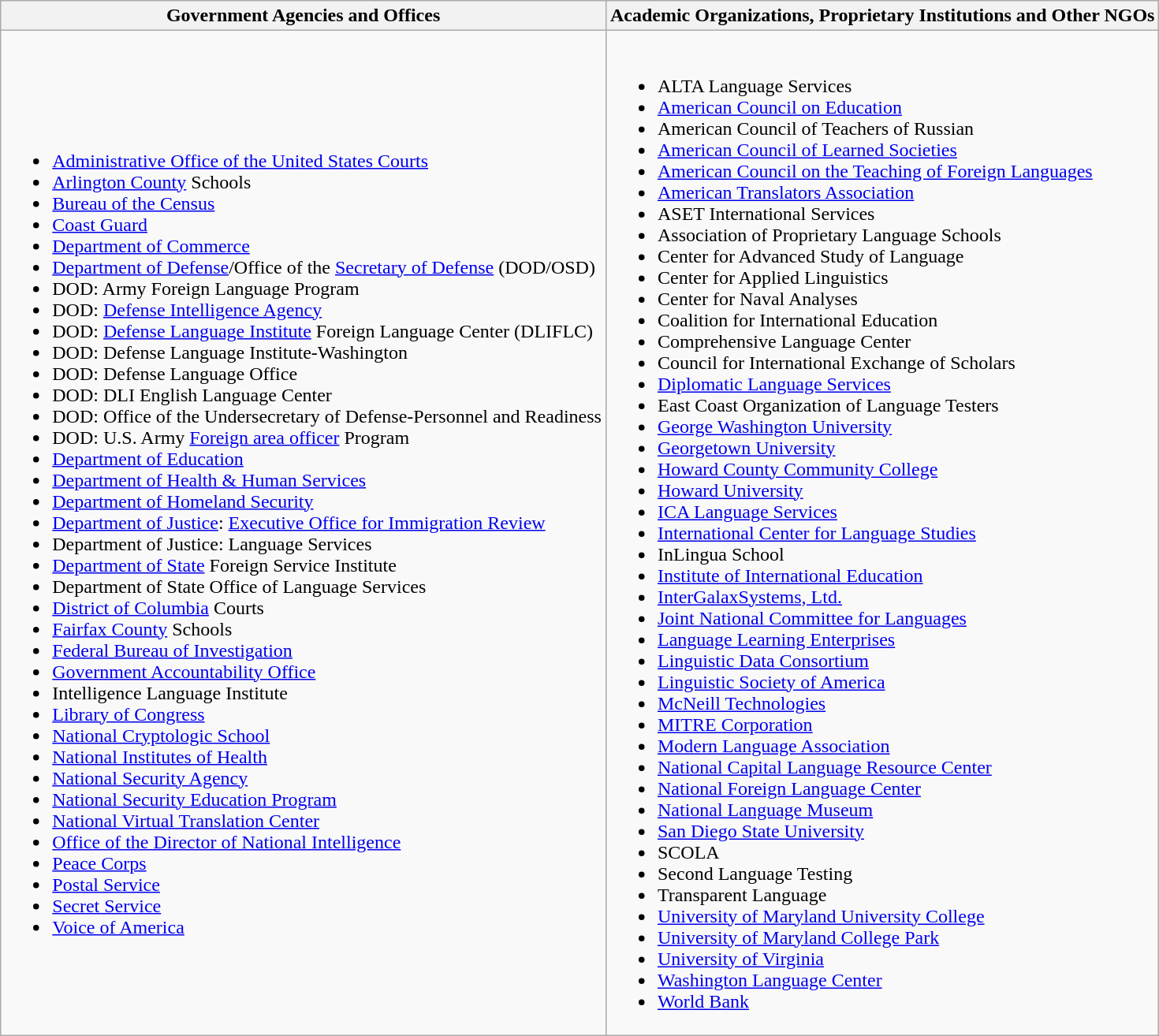<table class="wikitable">
<tr>
<th>Government Agencies and Offices</th>
<th>Academic Organizations, Proprietary Institutions and Other NGOs</th>
</tr>
<tr>
<td><br><ul><li><a href='#'>Administrative Office of the United States Courts</a></li><li><a href='#'>Arlington County</a> Schools</li><li><a href='#'>Bureau of the Census</a></li><li><a href='#'>Coast Guard</a></li><li><a href='#'>Department of Commerce</a></li><li><a href='#'>Department of Defense</a>/Office of the <a href='#'>Secretary of Defense</a> (DOD/OSD)</li><li>DOD: Army Foreign Language Program</li><li>DOD: <a href='#'>Defense Intelligence Agency</a></li><li>DOD: <a href='#'>Defense Language Institute</a> Foreign Language Center (DLIFLC)</li><li>DOD: Defense Language Institute-Washington</li><li>DOD: Defense Language Office</li><li>DOD: DLI English Language Center</li><li>DOD: Office of the Undersecretary of Defense-Personnel and Readiness</li><li>DOD: U.S. Army <a href='#'>Foreign area officer</a> Program</li><li><a href='#'>Department of Education</a></li><li><a href='#'>Department of Health & Human Services</a></li><li><a href='#'>Department of Homeland Security</a></li><li><a href='#'>Department of Justice</a>: <a href='#'>Executive Office for Immigration Review</a></li><li>Department of Justice: Language Services</li><li><a href='#'>Department of State</a> Foreign Service Institute</li><li>Department of State Office of Language Services</li><li><a href='#'>District of Columbia</a> Courts</li><li><a href='#'>Fairfax County</a> Schools</li><li><a href='#'>Federal Bureau of Investigation</a></li><li><a href='#'>Government Accountability Office</a></li><li>Intelligence Language Institute</li><li><a href='#'>Library of Congress</a></li><li><a href='#'>National Cryptologic School</a></li><li><a href='#'>National Institutes of Health</a></li><li><a href='#'>National Security Agency</a></li><li><a href='#'>National Security Education Program</a></li><li><a href='#'>National Virtual Translation Center</a></li><li><a href='#'>Office of the Director of National Intelligence</a></li><li><a href='#'>Peace Corps</a></li><li><a href='#'>Postal Service</a></li><li><a href='#'>Secret Service</a></li><li><a href='#'>Voice of America</a></li></ul></td>
<td><br><ul><li>ALTA Language Services</li><li><a href='#'>American Council on Education</a></li><li>American Council of Teachers of Russian</li><li><a href='#'>American Council of Learned Societies</a></li><li><a href='#'>American Council on the Teaching of Foreign Languages</a></li><li><a href='#'>American Translators Association</a></li><li>ASET International Services</li><li>Association of Proprietary Language Schools</li><li>Center for Advanced Study of Language</li><li>Center for Applied Linguistics</li><li>Center for Naval Analyses</li><li>Coalition for International Education</li><li>Comprehensive Language Center</li><li>Council for International Exchange of Scholars</li><li><a href='#'>Diplomatic Language Services</a></li><li>East Coast Organization of Language Testers</li><li><a href='#'>George Washington University</a></li><li><a href='#'>Georgetown University</a></li><li><a href='#'>Howard County Community College</a></li><li><a href='#'>Howard University</a></li><li><a href='#'>ICA Language Services</a></li><li><a href='#'>International Center for Language Studies</a></li><li>InLingua School</li><li><a href='#'>Institute of International Education</a></li><li><a href='#'>InterGalaxSystems, Ltd.</a></li><li><a href='#'>Joint National Committee for Languages</a></li><li><a href='#'>Language Learning Enterprises</a></li><li><a href='#'>Linguistic Data Consortium</a></li><li><a href='#'>Linguistic Society of America</a></li><li><a href='#'>McNeill Technologies</a></li><li><a href='#'>MITRE Corporation</a></li><li><a href='#'>Modern Language Association</a></li><li><a href='#'>National Capital Language Resource Center</a></li><li><a href='#'>National Foreign Language Center</a></li><li><a href='#'>National Language Museum</a></li><li><a href='#'>San Diego State University</a></li><li>SCOLA</li><li>Second Language Testing</li><li>Transparent Language</li><li><a href='#'>University of Maryland University College</a></li><li><a href='#'>University of Maryland College Park</a></li><li><a href='#'>University of Virginia</a></li><li><a href='#'>Washington Language Center</a></li><li><a href='#'>World Bank</a></li></ul></td>
</tr>
</table>
